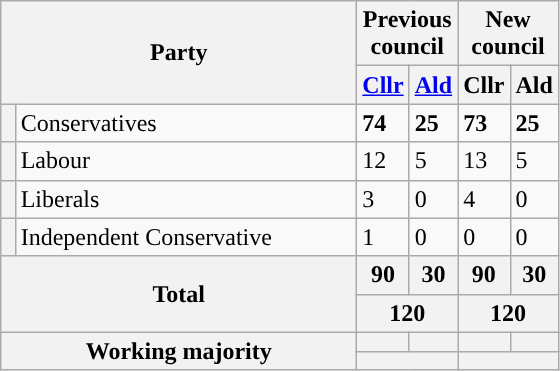<table class="wikitable">
<tr>
<th colspan="2" rowspan="2" style="width: 230px">Party</th>
<th valign=top colspan="2" style="width: 30px">Previous council</th>
<th valign=top colspan="2" style="width: 30px">New council</th>
</tr>
<tr>
<th><a href='#'>Cllr</a></th>
<th><a href='#'>Ald</a></th>
<th>Cllr</th>
<th>Ald</th>
</tr>
<tr>
<th style="background-color: "></th>
<td>Conservatives</td>
<td><strong>74</strong></td>
<td><strong>25</strong></td>
<td><strong>73</strong></td>
<td><strong>25</strong></td>
</tr>
<tr>
<th style="background-color: "></th>
<td>Labour</td>
<td>12</td>
<td>5</td>
<td>13</td>
<td>5</td>
</tr>
<tr>
<th style="background-color: "></th>
<td>Liberals</td>
<td>3</td>
<td>0</td>
<td>4</td>
<td>0</td>
</tr>
<tr>
<th style="background-color: "></th>
<td>Independent Conservative</td>
<td>1</td>
<td>0</td>
<td>0</td>
<td>0</td>
</tr>
<tr>
<th colspan="2" rowspan="2">Total</th>
<th style="text-align: center">90</th>
<th style="text-align: center">30</th>
<th style="text-align: center">90</th>
<th style="text-align: center">30</th>
</tr>
<tr>
<th colspan="2" style="text-align: center">120</th>
<th colspan="2" style="text-align: center">120</th>
</tr>
<tr>
<th colspan="2" rowspan="2">Working majority</th>
<th></th>
<th></th>
<th></th>
<th></th>
</tr>
<tr>
<th colspan="2"></th>
<th colspan="2"></th>
</tr>
</table>
